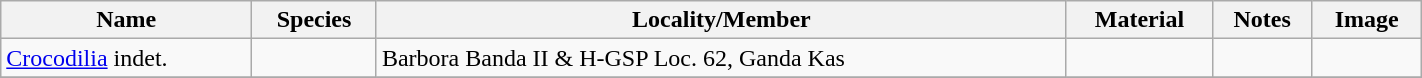<table class="wikitable" align="center" width="75%">
<tr>
<th>Name</th>
<th>Species</th>
<th>Locality/Member</th>
<th>Material</th>
<th>Notes</th>
<th>Image</th>
</tr>
<tr>
<td><a href='#'>Crocodilia</a> indet.</td>
<td></td>
<td>Barbora Banda II & H-GSP Loc. 62, Ganda Kas</td>
<td></td>
<td></td>
<td></td>
</tr>
<tr>
</tr>
</table>
